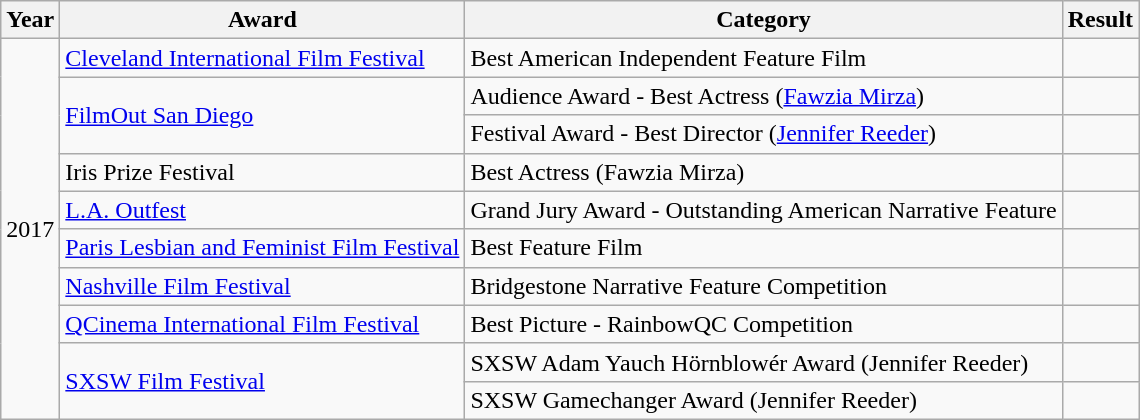<table class="wikitable">
<tr>
<th>Year</th>
<th>Award</th>
<th>Category</th>
<th>Result</th>
</tr>
<tr>
<td rowspan="10">2017</td>
<td><a href='#'>Cleveland International Film Festival</a></td>
<td>Best American Independent Feature Film</td>
<td></td>
</tr>
<tr>
<td rowspan="2"><a href='#'>FilmOut San Diego</a></td>
<td>Audience Award - Best Actress (<a href='#'>Fawzia Mirza</a>)</td>
<td></td>
</tr>
<tr>
<td>Festival Award - Best Director (<a href='#'>Jennifer Reeder</a>)</td>
<td></td>
</tr>
<tr>
<td>Iris Prize Festival</td>
<td>Best Actress (Fawzia Mirza)</td>
<td></td>
</tr>
<tr>
<td><a href='#'>L.A. Outfest</a></td>
<td>Grand Jury Award - Outstanding American Narrative Feature</td>
<td></td>
</tr>
<tr>
<td><a href='#'>Paris Lesbian and Feminist Film Festival</a></td>
<td>Best Feature Film</td>
<td></td>
</tr>
<tr>
<td><a href='#'>Nashville Film Festival</a></td>
<td>Bridgestone Narrative Feature Competition</td>
<td></td>
</tr>
<tr>
<td><a href='#'>QCinema International Film Festival</a></td>
<td>Best Picture - RainbowQC Competition</td>
<td></td>
</tr>
<tr>
<td rowspan="2"><a href='#'>SXSW Film Festival</a></td>
<td>SXSW Adam Yauch Hörnblowér Award (Jennifer Reeder)</td>
<td></td>
</tr>
<tr>
<td>SXSW Gamechanger Award (Jennifer Reeder)</td>
<td></td>
</tr>
</table>
